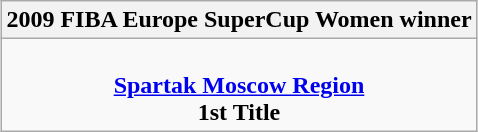<table class=wikitable style="text-align:center; margin:auto">
<tr>
<th>2009 FIBA Europe SuperCup Women winner</th>
</tr>
<tr>
<td><br> <strong><a href='#'>Spartak Moscow Region</a></strong> <br> <strong>1st Title</strong></td>
</tr>
</table>
